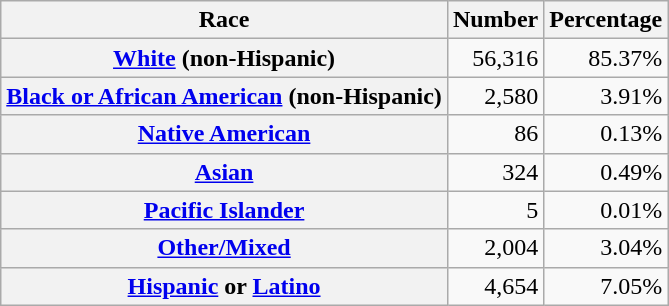<table class="wikitable" style="text-align:right">
<tr>
<th scope="col">Race</th>
<th scope="col">Number</th>
<th scope="col">Percentage</th>
</tr>
<tr>
<th scope="row"><a href='#'>White</a> (non-Hispanic)</th>
<td>56,316</td>
<td>85.37%</td>
</tr>
<tr>
<th scope="row"><a href='#'>Black or African American</a> (non-Hispanic)</th>
<td>2,580</td>
<td>3.91%</td>
</tr>
<tr>
<th scope="row"><a href='#'>Native American</a></th>
<td>86</td>
<td>0.13%</td>
</tr>
<tr>
<th scope="row"><a href='#'>Asian</a></th>
<td>324</td>
<td>0.49%</td>
</tr>
<tr>
<th scope="row"><a href='#'>Pacific Islander</a></th>
<td>5</td>
<td>0.01%</td>
</tr>
<tr>
<th scope="row"><a href='#'>Other/Mixed</a></th>
<td>2,004</td>
<td>3.04%</td>
</tr>
<tr>
<th scope="row"><a href='#'>Hispanic</a> or <a href='#'>Latino</a></th>
<td>4,654</td>
<td>7.05%</td>
</tr>
</table>
